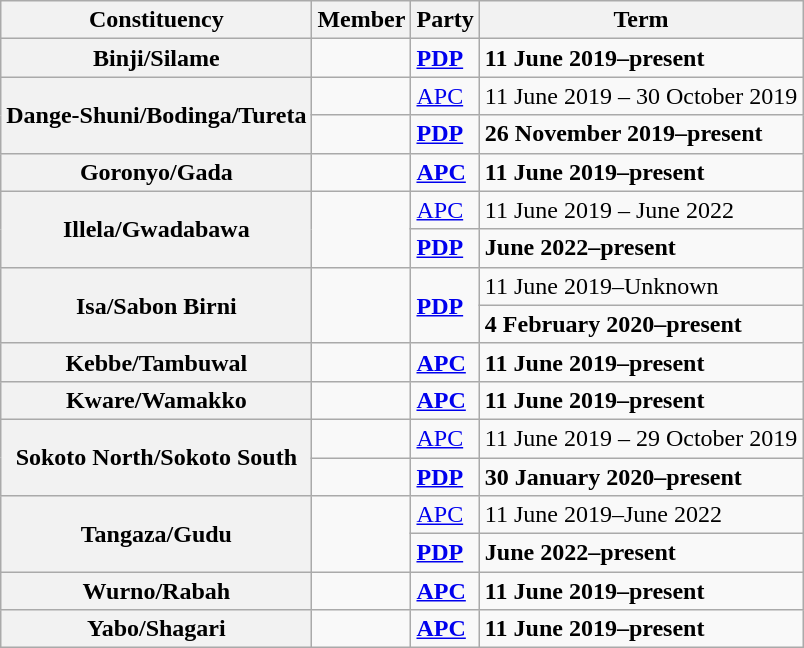<table class="wikitable">
<tr valign=bottom>
<th>Constituency</th>
<th>Member</th>
<th>Party</th>
<th>Term</th>
</tr>
<tr>
<th>Binji/Silame</th>
<td><strong></strong></td>
<td><strong><a href='#'>PDP</a></strong></td>
<td><strong>11 June 2019–present</strong></td>
</tr>
<tr>
<th rowspan=2>Dange-Shuni/Bodinga/Tureta</th>
<td style="opacity:.4;"></td>
<td><a href='#'>APC</a></td>
<td>11 June 2019 – 30 October 2019</td>
</tr>
<tr>
<td><strong></strong></td>
<td><strong><a href='#'>PDP</a></strong></td>
<td><strong>26 November 2019–present</strong></td>
</tr>
<tr>
<th>Goronyo/Gada</th>
<td><strong></strong></td>
<td><strong><a href='#'>APC</a></strong></td>
<td><strong>11 June 2019–present</strong></td>
</tr>
<tr>
<th rowspan=2>Illela/Gwadabawa</th>
<td rowspan=2><strong></strong></td>
<td><a href='#'>APC</a></td>
<td>11 June 2019 – June 2022</td>
</tr>
<tr>
<td><strong><a href='#'>PDP</a></strong></td>
<td><strong>June 2022–present</strong></td>
</tr>
<tr>
<th rowspan=2>Isa/Sabon Birni</th>
<td rowspan=2><strong></strong></td>
<td rowspan=2 ><strong><a href='#'>PDP</a></strong></td>
<td>11 June 2019–Unknown</td>
</tr>
<tr>
<td><strong>4 February 2020–present</strong></td>
</tr>
<tr>
<th>Kebbe/Tambuwal</th>
<td><strong></strong></td>
<td><strong><a href='#'>APC</a></strong></td>
<td><strong>11 June 2019–present</strong></td>
</tr>
<tr>
<th>Kware/Wamakko</th>
<td><strong></strong></td>
<td><strong><a href='#'>APC</a></strong></td>
<td><strong>11 June 2019–present</strong></td>
</tr>
<tr>
<th rowspan=2>Sokoto North/Sokoto South</th>
<td style="opacity:.4;"></td>
<td><a href='#'>APC</a></td>
<td>11 June 2019 – 29 October 2019</td>
</tr>
<tr>
<td><strong></strong></td>
<td><strong><a href='#'>PDP</a></strong></td>
<td><strong>30 January 2020–present</strong></td>
</tr>
<tr>
<th rowspan=2>Tangaza/Gudu</th>
<td rowspan=2><strong></strong></td>
<td><a href='#'>APC</a></td>
<td>11 June 2019–June 2022</td>
</tr>
<tr>
<td><strong><a href='#'>PDP</a></strong></td>
<td><strong>June 2022–present</strong></td>
</tr>
<tr>
<th>Wurno/Rabah</th>
<td><strong></strong></td>
<td><strong><a href='#'>APC</a></strong></td>
<td><strong>11 June 2019–present</strong></td>
</tr>
<tr>
<th>Yabo/Shagari</th>
<td><strong></strong></td>
<td><strong><a href='#'>APC</a></strong></td>
<td><strong>11 June 2019–present</strong></td>
</tr>
</table>
